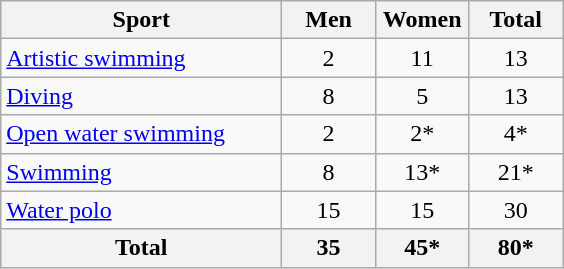<table class="wikitable sortable" style="text-align:center;">
<tr>
<th width=180>Sport</th>
<th width=55>Men</th>
<th width=55>Women</th>
<th width=55>Total</th>
</tr>
<tr>
<td align=left><a href='#'>Artistic swimming</a></td>
<td>2</td>
<td>11</td>
<td>13</td>
</tr>
<tr>
<td align=left><a href='#'>Diving</a></td>
<td>8</td>
<td>5</td>
<td>13</td>
</tr>
<tr>
<td align=left><a href='#'>Open water swimming</a></td>
<td>2</td>
<td>2*</td>
<td>4*</td>
</tr>
<tr>
<td align=left><a href='#'>Swimming</a></td>
<td>8</td>
<td>13*</td>
<td>21*</td>
</tr>
<tr>
<td align=left><a href='#'>Water polo</a></td>
<td>15</td>
<td>15</td>
<td>30</td>
</tr>
<tr>
<th>Total</th>
<th>35</th>
<th>45*</th>
<th>80*</th>
</tr>
</table>
